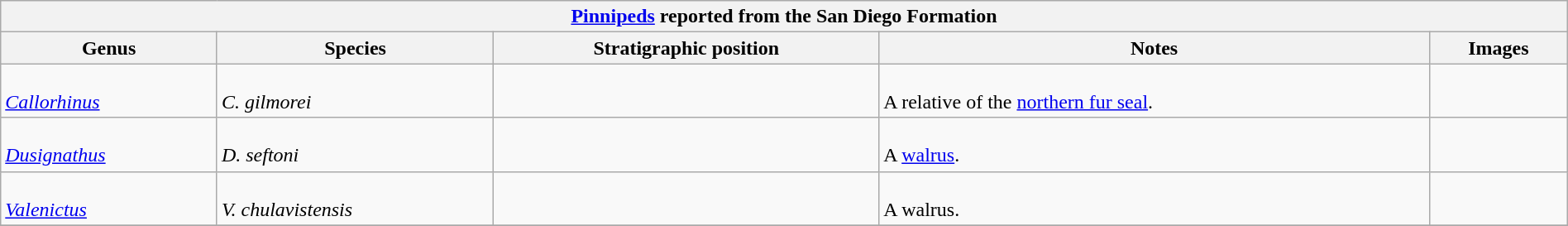<table class="wikitable" align="center" width="100%">
<tr>
<th colspan="5" align="center"><strong><a href='#'>Pinnipeds</a> reported from the San Diego Formation</strong></th>
</tr>
<tr>
<th>Genus</th>
<th>Species</th>
<th>Stratigraphic position</th>
<th>Notes</th>
<th>Images</th>
</tr>
<tr>
<td><br><em><a href='#'>Callorhinus</a></em></td>
<td><br><em>C. gilmorei</em></td>
<td></td>
<td><br>A relative of the <a href='#'>northern fur seal</a>.</td>
<td></td>
</tr>
<tr>
<td><br><em><a href='#'>Dusignathus</a></em></td>
<td><br><em>D. seftoni</em></td>
<td></td>
<td><br>A <a href='#'>walrus</a>.</td>
<td></td>
</tr>
<tr>
<td><br><em><a href='#'>Valenictus</a></em></td>
<td><br><em>V. chulavistensis</em></td>
<td></td>
<td><br>A walrus.</td>
<td></td>
</tr>
<tr>
</tr>
</table>
